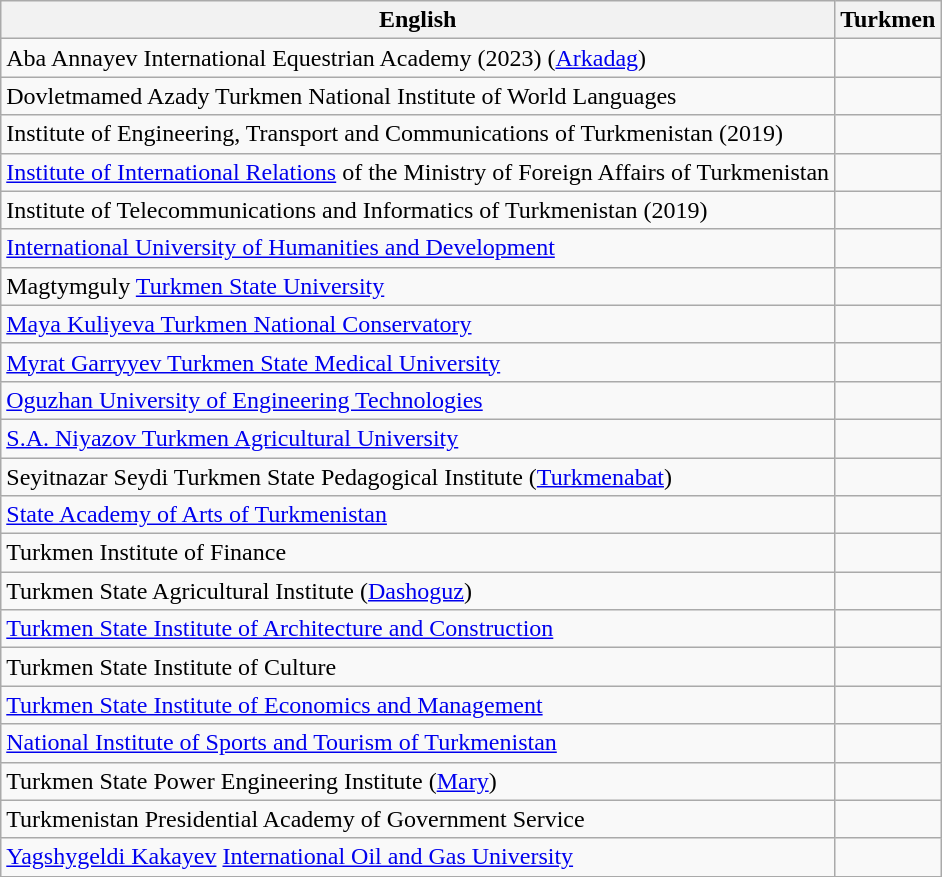<table class="wikitable">
<tr>
<th>English</th>
<th>Turkmen</th>
</tr>
<tr>
<td>Aba Annayev International Equestrian Academy (2023) (<a href='#'>Arkadag</a>)</td>
<td></td>
</tr>
<tr>
<td>Dovletmamed Azady Turkmen National Institute of World Languages</td>
<td></td>
</tr>
<tr>
<td>Institute of Engineering, Transport and Communications of Turkmenistan (2019)</td>
<td></td>
</tr>
<tr>
<td><a href='#'>Institute of International Relations</a> of the Ministry of Foreign Affairs of Turkmenistan</td>
<td></td>
</tr>
<tr>
<td>Institute of Telecommunications and Informatics of Turkmenistan (2019)</td>
<td></td>
</tr>
<tr>
<td><a href='#'>International University of Humanities and Development</a></td>
<td></td>
</tr>
<tr>
<td>Magtymguly <a href='#'>Turkmen State University</a></td>
<td></td>
</tr>
<tr>
<td><a href='#'>Maya Kuliyeva Turkmen National Conservatory</a></td>
<td></td>
</tr>
<tr>
<td><a href='#'>Myrat Garryyev Turkmen State Medical University</a></td>
<td></td>
</tr>
<tr>
<td><a href='#'>Oguzhan University of Engineering Technologies</a></td>
<td></td>
</tr>
<tr>
<td><a href='#'>S.A. Niyazov Turkmen Agricultural University</a></td>
<td></td>
</tr>
<tr>
<td>Seyitnazar Seydi Turkmen State Pedagogical Institute (<a href='#'>Turkmenabat</a>)</td>
<td></td>
</tr>
<tr>
<td><a href='#'>State Academy of Arts of Turkmenistan</a></td>
<td></td>
</tr>
<tr>
<td>Turkmen Institute of Finance</td>
<td></td>
</tr>
<tr>
<td>Turkmen State Agricultural Institute (<a href='#'>Dashoguz</a>)</td>
<td></td>
</tr>
<tr>
<td><a href='#'>Turkmen State Institute of Architecture and Construction</a></td>
<td></td>
</tr>
<tr>
<td>Turkmen State Institute of Culture</td>
<td></td>
</tr>
<tr>
<td><a href='#'>Turkmen State Institute of Economics and Management</a></td>
<td></td>
</tr>
<tr>
<td><a href='#'>National Institute of Sports and Tourism of Turkmenistan</a></td>
<td></td>
</tr>
<tr>
<td>Turkmen State Power Engineering Institute (<a href='#'>Mary</a>)</td>
<td></td>
</tr>
<tr>
<td>Turkmenistan Presidential Academy of Government Service</td>
<td></td>
</tr>
<tr>
<td><a href='#'>Yagshygeldi Kakayev</a> <a href='#'>International Oil and Gas University</a></td>
<td></td>
</tr>
<tr>
</tr>
</table>
